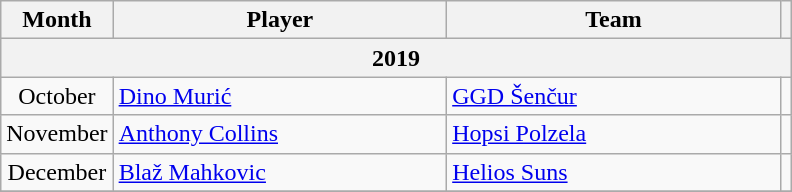<table class="wikitable" style="text-align: center;">
<tr>
<th>Month</th>
<th style="width:215px;">Player</th>
<th style="width:215px;">Team</th>
<th></th>
</tr>
<tr>
<th colspan=4>2019</th>
</tr>
<tr>
<td>October</td>
<td align="left"> <a href='#'>Dino Murić</a></td>
<td align="left"><a href='#'>GGD Šenčur</a></td>
<td></td>
</tr>
<tr>
<td>November</td>
<td align="left"> <a href='#'>Anthony Collins</a></td>
<td align="left"><a href='#'>Hopsi Polzela</a></td>
<td></td>
</tr>
<tr>
<td>December</td>
<td align="left"> <a href='#'>Blaž Mahkovic</a></td>
<td align="left"><a href='#'>Helios Suns</a></td>
<td></td>
</tr>
<tr>
</tr>
</table>
